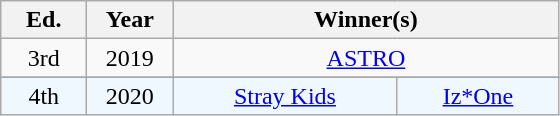<table class="wikitable" style="text-align:center">
<tr>
<th width="50">Ed.</th>
<th width="50">Year</th>
<th colspan="2" width="250">Winner(s)</th>
</tr>
<tr>
<td>3rd</td>
<td>2019</td>
<td colspan="2"><a href='#'>ASTRO</a></td>
</tr>
<tr>
</tr>
<tr style="background:#f0f8ff;">
<td>4th</td>
<td>2020</td>
<td><a href='#'>Stray Kids</a></td>
<td><a href='#'>Iz*One</a></td>
</tr>
</table>
